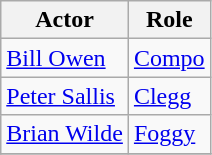<table class="wikitable">
<tr>
<th>Actor</th>
<th>Role</th>
</tr>
<tr>
<td><a href='#'>Bill Owen</a></td>
<td><a href='#'>Compo</a></td>
</tr>
<tr>
<td><a href='#'>Peter Sallis</a></td>
<td><a href='#'>Clegg</a></td>
</tr>
<tr>
<td><a href='#'>Brian Wilde</a></td>
<td><a href='#'>Foggy</a></td>
</tr>
<tr>
</tr>
</table>
